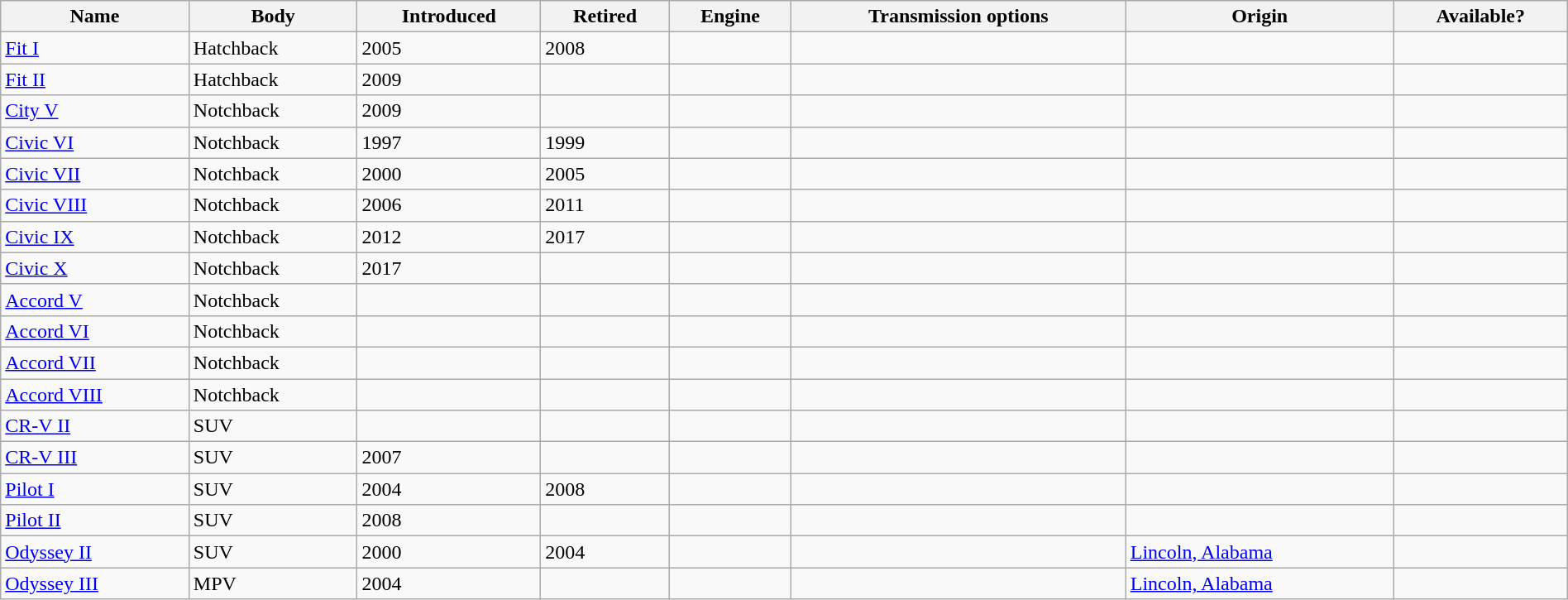<table class="wikitable sortable" style="width:100%;">
<tr>
<th>Name</th>
<th>Body</th>
<th>Introduced</th>
<th>Retired</th>
<th>Engine</th>
<th>Transmission options</th>
<th>Origin</th>
<th>Available?</th>
</tr>
<tr>
<td><a href='#'>Fit I</a></td>
<td>Hatchback</td>
<td>2005</td>
<td>2008</td>
<td></td>
<td></td>
<td></td>
<td></td>
</tr>
<tr>
<td><a href='#'>Fit II</a></td>
<td>Hatchback</td>
<td>2009</td>
<td></td>
<td></td>
<td></td>
<td></td>
<td></td>
</tr>
<tr>
<td><a href='#'>City V</a></td>
<td>Notchback</td>
<td>2009</td>
<td></td>
<td></td>
<td></td>
<td></td>
<td></td>
</tr>
<tr>
<td><a href='#'>Civic VI</a></td>
<td>Notchback</td>
<td>1997</td>
<td>1999</td>
<td></td>
<td></td>
<td></td>
<td></td>
</tr>
<tr>
<td><a href='#'>Civic VII</a></td>
<td>Notchback</td>
<td>2000</td>
<td>2005</td>
<td></td>
<td></td>
<td></td>
<td></td>
</tr>
<tr>
<td><a href='#'>Civic VIII</a></td>
<td>Notchback</td>
<td>2006</td>
<td>2011</td>
<td></td>
<td></td>
<td></td>
<td></td>
</tr>
<tr>
<td><a href='#'>Civic IX</a></td>
<td>Notchback</td>
<td>2012</td>
<td>2017</td>
<td></td>
<td></td>
<td></td>
<td></td>
</tr>
<tr>
<td><a href='#'>Civic X</a></td>
<td>Notchback</td>
<td>2017</td>
<td></td>
<td></td>
<td></td>
<td></td>
<td></td>
</tr>
<tr>
<td><a href='#'>Accord V</a></td>
<td>Notchback</td>
<td></td>
<td></td>
<td></td>
<td></td>
<td></td>
<td></td>
</tr>
<tr>
<td><a href='#'>Accord VI</a></td>
<td>Notchback</td>
<td></td>
<td></td>
<td></td>
<td></td>
<td></td>
<td></td>
</tr>
<tr>
<td><a href='#'>Accord VII</a></td>
<td>Notchback</td>
<td></td>
<td></td>
<td></td>
<td></td>
<td></td>
<td></td>
</tr>
<tr>
<td><a href='#'>Accord VIII</a></td>
<td>Notchback</td>
<td></td>
<td></td>
<td></td>
<td></td>
<td></td>
<td></td>
</tr>
<tr>
<td><a href='#'>CR-V II</a></td>
<td>SUV</td>
<td></td>
<td></td>
<td></td>
<td></td>
<td></td>
<td></td>
</tr>
<tr>
<td><a href='#'>CR-V III</a></td>
<td>SUV</td>
<td>2007</td>
<td></td>
<td></td>
<td></td>
<td></td>
<td></td>
</tr>
<tr>
<td><a href='#'>Pilot I</a></td>
<td>SUV</td>
<td>2004</td>
<td>2008</td>
<td></td>
<td></td>
<td></td>
<td></td>
</tr>
<tr>
<td><a href='#'>Pilot II</a></td>
<td>SUV</td>
<td>2008</td>
<td></td>
<td></td>
<td></td>
<td></td>
<td></td>
</tr>
<tr>
<td><a href='#'>Odyssey II</a></td>
<td>SUV</td>
<td>2000</td>
<td>2004</td>
<td></td>
<td></td>
<td> <a href='#'>Lincoln, Alabama</a></td>
<td></td>
</tr>
<tr>
<td><a href='#'>Odyssey III</a></td>
<td>MPV</td>
<td>2004</td>
<td></td>
<td></td>
<td></td>
<td> <a href='#'>Lincoln, Alabama</a></td>
<td></td>
</tr>
</table>
